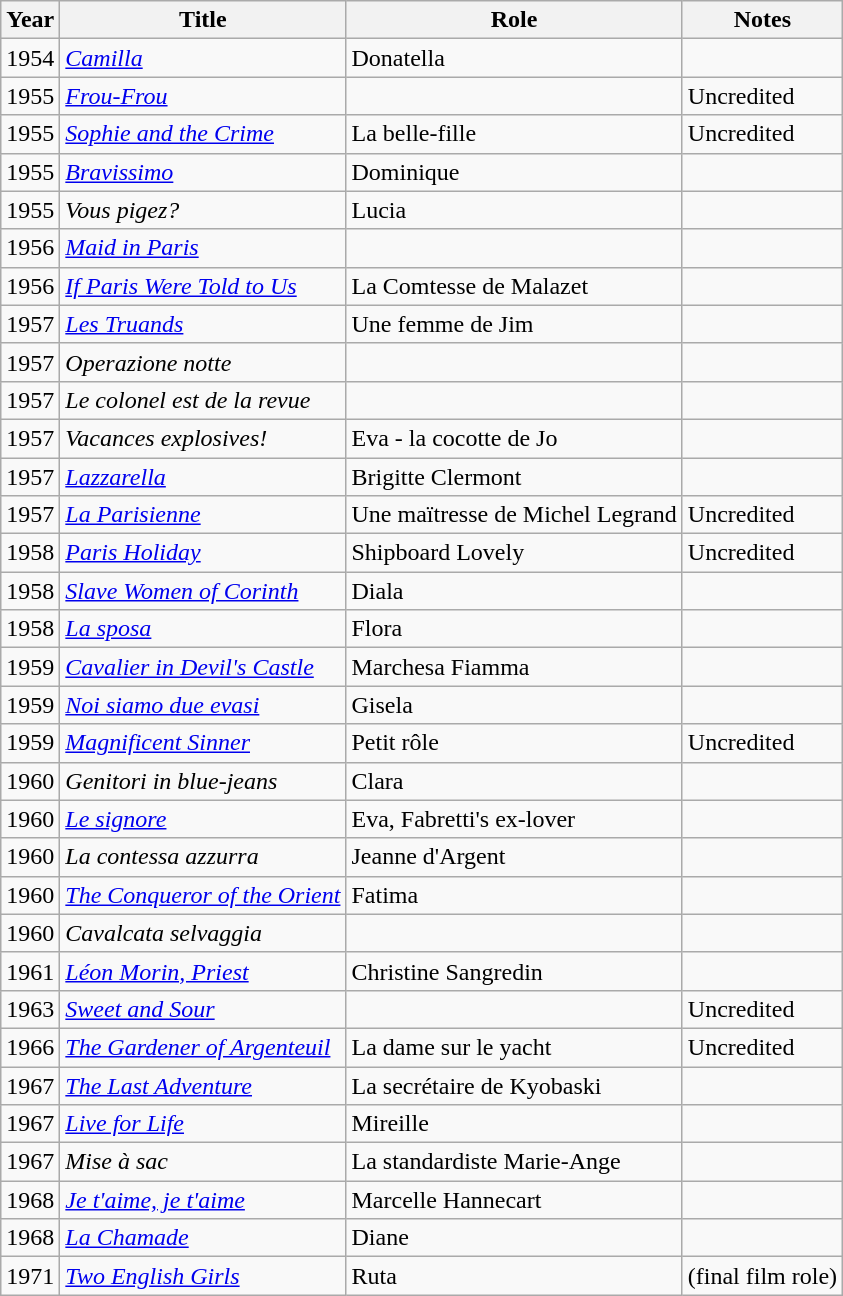<table class="wikitable">
<tr>
<th>Year</th>
<th>Title</th>
<th>Role</th>
<th>Notes</th>
</tr>
<tr>
<td>1954</td>
<td><em><a href='#'>Camilla</a></em></td>
<td>Donatella</td>
<td></td>
</tr>
<tr>
<td>1955</td>
<td><em><a href='#'>Frou-Frou</a></em></td>
<td></td>
<td>Uncredited</td>
</tr>
<tr>
<td>1955</td>
<td><em><a href='#'>Sophie and the Crime</a></em></td>
<td>La belle-fille</td>
<td>Uncredited</td>
</tr>
<tr>
<td>1955</td>
<td><em><a href='#'>Bravissimo</a></em></td>
<td>Dominique</td>
<td></td>
</tr>
<tr>
<td>1955</td>
<td><em>Vous pigez?</em></td>
<td>Lucia</td>
<td></td>
</tr>
<tr>
<td>1956</td>
<td><em><a href='#'>Maid in Paris</a></em></td>
<td></td>
<td></td>
</tr>
<tr>
<td>1956</td>
<td><em><a href='#'>If Paris Were Told to Us</a></em></td>
<td>La Comtesse de Malazet</td>
<td></td>
</tr>
<tr>
<td>1957</td>
<td><em><a href='#'>Les Truands</a></em></td>
<td>Une femme de Jim</td>
<td></td>
</tr>
<tr>
<td>1957</td>
<td><em>Operazione notte</em></td>
<td></td>
<td></td>
</tr>
<tr>
<td>1957</td>
<td><em>Le colonel est de la revue</em></td>
<td></td>
<td></td>
</tr>
<tr>
<td>1957</td>
<td><em>Vacances explosives!</em></td>
<td>Eva - la cocotte de Jo</td>
<td></td>
</tr>
<tr>
<td>1957</td>
<td><em><a href='#'>Lazzarella</a></em></td>
<td>Brigitte Clermont</td>
<td></td>
</tr>
<tr>
<td>1957</td>
<td><em><a href='#'>La Parisienne</a></em></td>
<td>Une maïtresse de Michel Legrand</td>
<td>Uncredited</td>
</tr>
<tr>
<td>1958</td>
<td><em><a href='#'>Paris Holiday</a></em></td>
<td>Shipboard Lovely</td>
<td>Uncredited</td>
</tr>
<tr>
<td>1958</td>
<td><em><a href='#'>Slave Women of Corinth</a></em></td>
<td>Diala</td>
<td></td>
</tr>
<tr>
<td>1958</td>
<td><em><a href='#'>La sposa</a></em></td>
<td>Flora</td>
<td></td>
</tr>
<tr>
<td>1959</td>
<td><em><a href='#'>Cavalier in Devil's Castle</a></em></td>
<td>Marchesa Fiamma</td>
<td></td>
</tr>
<tr>
<td>1959</td>
<td><em><a href='#'>Noi siamo due evasi</a></em></td>
<td>Gisela</td>
<td></td>
</tr>
<tr>
<td>1959</td>
<td><em><a href='#'>Magnificent Sinner</a></em></td>
<td>Petit rôle</td>
<td>Uncredited</td>
</tr>
<tr>
<td>1960</td>
<td><em>Genitori in blue-jeans</em></td>
<td>Clara</td>
<td></td>
</tr>
<tr>
<td>1960</td>
<td><em><a href='#'>Le signore</a></em></td>
<td>Eva, Fabretti's ex-lover</td>
<td></td>
</tr>
<tr>
<td>1960</td>
<td><em>La contessa azzurra</em></td>
<td>Jeanne d'Argent</td>
<td></td>
</tr>
<tr>
<td>1960</td>
<td><em><a href='#'>The Conqueror of the Orient</a></em></td>
<td>Fatima</td>
<td></td>
</tr>
<tr>
<td>1960</td>
<td><em>Cavalcata selvaggia</em></td>
<td></td>
<td></td>
</tr>
<tr>
<td>1961</td>
<td><em><a href='#'>Léon Morin, Priest</a></em></td>
<td>Christine Sangredin</td>
<td></td>
</tr>
<tr>
<td>1963</td>
<td><em><a href='#'>Sweet and Sour</a></em></td>
<td></td>
<td>Uncredited</td>
</tr>
<tr>
<td>1966</td>
<td><em><a href='#'>The Gardener of Argenteuil</a></em></td>
<td>La dame sur le yacht</td>
<td>Uncredited</td>
</tr>
<tr>
<td>1967</td>
<td><em><a href='#'>The Last Adventure</a></em></td>
<td>La secrétaire de Kyobaski</td>
<td></td>
</tr>
<tr>
<td>1967</td>
<td><em><a href='#'>Live for Life</a></em></td>
<td>Mireille</td>
<td></td>
</tr>
<tr>
<td>1967</td>
<td><em>Mise à sac</em></td>
<td>La standardiste Marie-Ange</td>
<td></td>
</tr>
<tr>
<td>1968</td>
<td><em><a href='#'>Je t'aime, je t'aime</a></em></td>
<td>Marcelle Hannecart</td>
<td></td>
</tr>
<tr>
<td>1968</td>
<td><em><a href='#'>La Chamade</a></em></td>
<td>Diane</td>
<td></td>
</tr>
<tr>
<td>1971</td>
<td><em><a href='#'>Two English Girls</a></em></td>
<td>Ruta</td>
<td>(final film role)</td>
</tr>
</table>
